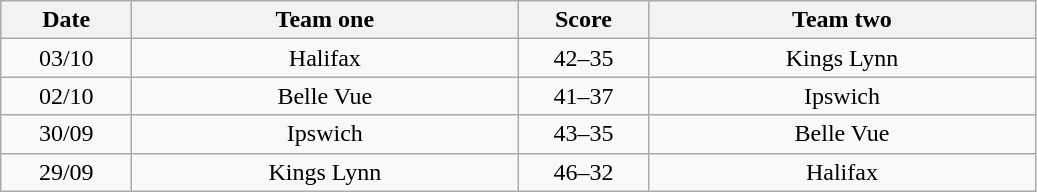<table class="wikitable" style="text-align: center">
<tr>
<th width=80>Date</th>
<th width=250>Team one</th>
<th width=80>Score</th>
<th width=250>Team two</th>
</tr>
<tr>
<td>03/10</td>
<td>Halifax</td>
<td>42–35</td>
<td>Kings Lynn</td>
</tr>
<tr>
<td>02/10</td>
<td>Belle Vue</td>
<td>41–37</td>
<td>Ipswich</td>
</tr>
<tr>
<td>30/09</td>
<td>Ipswich</td>
<td>43–35</td>
<td>Belle Vue</td>
</tr>
<tr>
<td>29/09</td>
<td>Kings Lynn</td>
<td>46–32</td>
<td>Halifax</td>
</tr>
</table>
